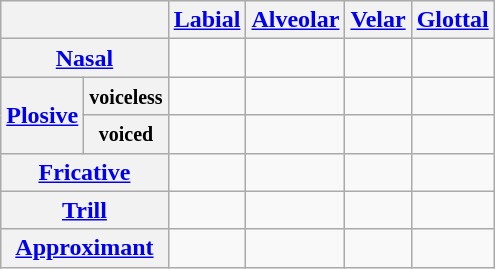<table class="wikitable" style="text-align:center">
<tr>
<th colspan="2"></th>
<th><a href='#'>Labial</a></th>
<th><a href='#'>Alveolar</a></th>
<th><a href='#'>Velar</a></th>
<th><a href='#'>Glottal</a></th>
</tr>
<tr>
<th colspan="2"><a href='#'>Nasal</a></th>
<td></td>
<td></td>
<td></td>
<td></td>
</tr>
<tr>
<th rowspan="2"><a href='#'>Plosive</a></th>
<th><small>voiceless</small></th>
<td></td>
<td></td>
<td></td>
<td></td>
</tr>
<tr>
<th><small>voiced</small></th>
<td></td>
<td></td>
<td></td>
<td></td>
</tr>
<tr>
<th colspan="2"><a href='#'>Fricative</a></th>
<td></td>
<td></td>
<td></td>
<td></td>
</tr>
<tr>
<th colspan="2"><a href='#'>Trill</a></th>
<td></td>
<td></td>
<td></td>
<td></td>
</tr>
<tr>
<th colspan="2"><a href='#'>Approximant</a></th>
<td></td>
<td></td>
<td></td>
<td></td>
</tr>
</table>
